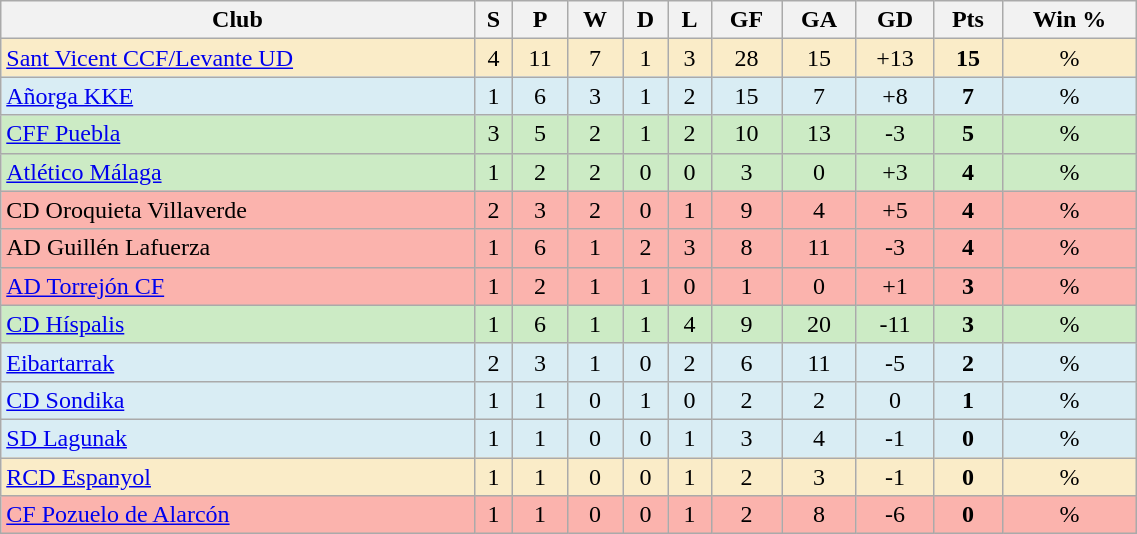<table class="wikitable sortable" style="width:60%; text-align: center;">
<tr>
<th>Club</th>
<th>S</th>
<th>P</th>
<th>W</th>
<th>D</th>
<th>L</th>
<th>GF</th>
<th>GA</th>
<th>GD</th>
<th>Pts</th>
<th>Win %</th>
</tr>
<tr style="background:#faecc8;">
<td align=left><a href='#'>Sant Vicent CCF/Levante UD</a></td>
<td>4</td>
<td>11</td>
<td>7</td>
<td>1</td>
<td>3</td>
<td>28</td>
<td>15</td>
<td>+13</td>
<td><strong>15</strong></td>
<td>%</td>
</tr>
<tr style="background:#d9edf4;">
<td align=left><a href='#'>Añorga KKE</a></td>
<td>1</td>
<td>6</td>
<td>3</td>
<td>1</td>
<td>2</td>
<td>15</td>
<td>7</td>
<td>+8</td>
<td><strong>7</strong></td>
<td>%</td>
</tr>
<tr style="background:#ccebc5;">
<td align=left><a href='#'>CFF Puebla</a></td>
<td>3</td>
<td>5</td>
<td>2</td>
<td>1</td>
<td>2</td>
<td>10</td>
<td>13</td>
<td>-3</td>
<td><strong>5</strong></td>
<td>%</td>
</tr>
<tr style="background:#ccebc5;">
<td align=left><a href='#'>Atlético Málaga</a></td>
<td>1</td>
<td>2</td>
<td>2</td>
<td>0</td>
<td>0</td>
<td>3</td>
<td>0</td>
<td>+3</td>
<td><strong>4</strong></td>
<td>%</td>
</tr>
<tr style="background:#fbb3ad;">
<td align=left>CD Oroquieta Villaverde</td>
<td>2</td>
<td>3</td>
<td>2</td>
<td>0</td>
<td>1</td>
<td>9</td>
<td>4</td>
<td>+5</td>
<td><strong>4</strong></td>
<td>%</td>
</tr>
<tr style="background:#fbb3ad;">
<td align=left>AD Guillén Lafuerza</td>
<td>1</td>
<td>6</td>
<td>1</td>
<td>2</td>
<td>3</td>
<td>8</td>
<td>11</td>
<td>-3</td>
<td><strong>4</strong></td>
<td>%</td>
</tr>
<tr style="background:#fbb3ad;">
<td align=left><a href='#'>AD Torrejón CF</a></td>
<td>1</td>
<td>2</td>
<td>1</td>
<td>1</td>
<td>0</td>
<td>1</td>
<td>0</td>
<td>+1</td>
<td><strong>3</strong></td>
<td>%</td>
</tr>
<tr style="background:#ccebc5;">
<td align=left><a href='#'>CD Híspalis</a></td>
<td>1</td>
<td>6</td>
<td>1</td>
<td>1</td>
<td>4</td>
<td>9</td>
<td>20</td>
<td>-11</td>
<td><strong>3</strong></td>
<td>%</td>
</tr>
<tr style="background:#d9edf4;">
<td align=left><a href='#'>Eibartarrak</a></td>
<td>2</td>
<td>3</td>
<td>1</td>
<td>0</td>
<td>2</td>
<td>6</td>
<td>11</td>
<td>-5</td>
<td><strong>2</strong></td>
<td>%</td>
</tr>
<tr style="background:#d9edf4;">
<td align=left><a href='#'>CD Sondika</a></td>
<td>1</td>
<td>1</td>
<td>0</td>
<td>1</td>
<td>0</td>
<td>2</td>
<td>2</td>
<td>0</td>
<td><strong>1</strong></td>
<td>%</td>
</tr>
<tr style="background:#d9edf4;">
<td align=left><a href='#'>SD Lagunak</a></td>
<td>1</td>
<td>1</td>
<td>0</td>
<td>0</td>
<td>1</td>
<td>3</td>
<td>4</td>
<td>-1</td>
<td><strong>0</strong></td>
<td>%</td>
</tr>
<tr style="background:#faecc8;">
<td align=left><a href='#'>RCD Espanyol</a></td>
<td>1</td>
<td>1</td>
<td>0</td>
<td>0</td>
<td>1</td>
<td>2</td>
<td>3</td>
<td>-1</td>
<td><strong>0</strong></td>
<td>%</td>
</tr>
<tr style="background:#fbb3ad;">
<td align=left><a href='#'>CF Pozuelo de Alarcón</a></td>
<td>1</td>
<td>1</td>
<td>0</td>
<td>0</td>
<td>1</td>
<td>2</td>
<td>8</td>
<td>-6</td>
<td><strong>0</strong></td>
<td>%</td>
</tr>
</table>
